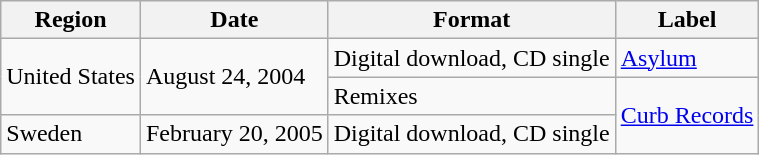<table class="wikitable">
<tr>
<th>Region</th>
<th>Date</th>
<th>Format</th>
<th>Label</th>
</tr>
<tr>
<td rowspan="2">United States</td>
<td rowspan="2">August 24, 2004</td>
<td>Digital download, CD single</td>
<td><a href='#'>Asylum</a></td>
</tr>
<tr>
<td>Remixes</td>
<td rowspan="2"><a href='#'>Curb Records</a></td>
</tr>
<tr>
<td>Sweden</td>
<td>February 20, 2005</td>
<td>Digital download, CD single</td>
</tr>
</table>
